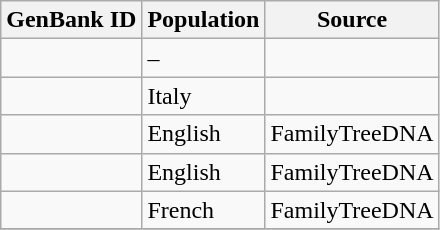<table class="wikitable sortable">
<tr>
<th scope="col">GenBank ID</th>
<th scope="col">Population</th>
<th scope="col">Source</th>
</tr>
<tr>
<td></td>
<td>–</td>
<td></td>
</tr>
<tr>
<td></td>
<td>Italy</td>
<td></td>
</tr>
<tr>
<td></td>
<td>English</td>
<td>FamilyTreeDNA</td>
</tr>
<tr>
<td></td>
<td>English</td>
<td>FamilyTreeDNA</td>
</tr>
<tr>
<td></td>
<td>French</td>
<td>FamilyTreeDNA</td>
</tr>
<tr>
</tr>
</table>
